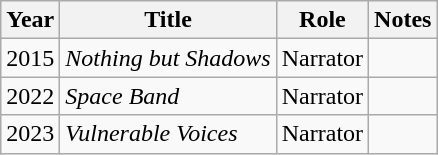<table class="wikitable sortable">
<tr>
<th>Year</th>
<th>Title</th>
<th>Role</th>
<th>Notes</th>
</tr>
<tr>
<td>2015</td>
<td><em>Nothing but Shadows</em></td>
<td>Narrator</td>
<td></td>
</tr>
<tr>
<td>2022</td>
<td><em>Space Band</em></td>
<td>Narrator</td>
<td></td>
</tr>
<tr>
<td>2023</td>
<td><em>Vulnerable Voices</em></td>
<td>Narrator</td>
<td></td>
</tr>
</table>
